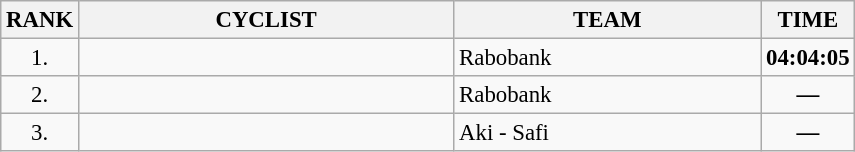<table class="wikitable" style="font-size:95%;">
<tr>
<th>RANK</th>
<th align="left" style="width: 16em">CYCLIST</th>
<th align="left" style="width: 13em">TEAM</th>
<th>TIME</th>
</tr>
<tr>
<td align="center">1.</td>
<td></td>
<td>Rabobank</td>
<td align="center"><strong>04:04:05</strong></td>
</tr>
<tr>
<td align="center">2.</td>
<td></td>
<td>Rabobank</td>
<td align="center"><strong>—</strong></td>
</tr>
<tr>
<td align="center">3.</td>
<td></td>
<td>Aki - Safi</td>
<td align="center"><strong>—</strong></td>
</tr>
</table>
